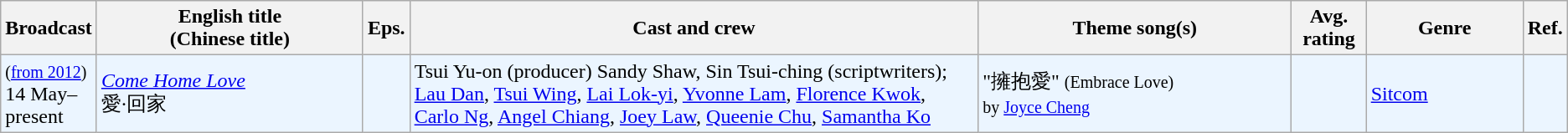<table class="wikitable sortable">
<tr>
<th>Broadcast</th>
<th style="width:17%;">English title <br> (Chinese title)</th>
<th>Eps.</th>
<th>Cast and crew</th>
<th style="width:20%;">Theme song(s)</th>
<th>Avg. rating</th>
<th style="width:10%;">Genre</th>
<th>Ref.</th>
</tr>
<tr ---- bgcolor="#ebf5ff">
<td><small>(<a href='#'>from 2012</a>)</small><br>14 May–<br>present</td>
<td><em><a href='#'>Come Home Love</a></em><br>愛·回家</td>
<td></td>
<td>Tsui Yu-on (producer) Sandy Shaw, Sin Tsui-ching (scriptwriters); <a href='#'>Lau Dan</a>, <a href='#'>Tsui Wing</a>, <a href='#'>Lai Lok-yi</a>, <a href='#'>Yvonne Lam</a>, <a href='#'>Florence Kwok</a>, <a href='#'>Carlo Ng</a>, <a href='#'>Angel Chiang</a>, <a href='#'>Joey Law</a>, <a href='#'>Queenie Chu</a>, <a href='#'>Samantha Ko</a></td>
<td>"擁抱愛" <small>(Embrace Love)</small><br><small>by <a href='#'>Joyce Cheng</a></small></td>
<td></td>
<td><a href='#'>Sitcom</a></td>
<td></td>
</tr>
</table>
